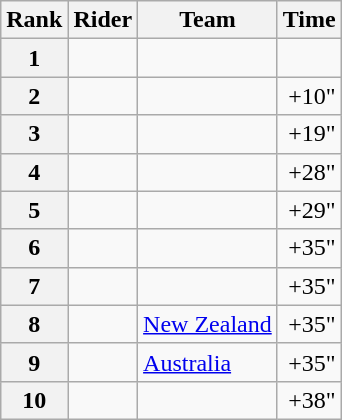<table class="wikitable">
<tr>
<th scope="col">Rank</th>
<th scope="col">Rider</th>
<th scope="col">Team</th>
<th scope="col">Time</th>
</tr>
<tr>
<th scope="row">1</th>
<td></td>
<td></td>
<td style="text-align:right;"></td>
</tr>
<tr>
<th scope="row">2</th>
<td></td>
<td></td>
<td style="text-align:right;">+10"</td>
</tr>
<tr>
<th scope="row">3</th>
<td></td>
<td></td>
<td style="text-align:right;">+19"</td>
</tr>
<tr>
<th scope="row">4</th>
<td></td>
<td></td>
<td style="text-align:right;">+28"</td>
</tr>
<tr>
<th scope="row">5</th>
<td></td>
<td></td>
<td style="text-align:right;">+29"</td>
</tr>
<tr>
<th>6</th>
<td></td>
<td></td>
<td style="text-align:right;">+35"</td>
</tr>
<tr>
<th>7</th>
<td></td>
<td></td>
<td style="text-align:right;">+35"</td>
</tr>
<tr>
<th>8</th>
<td></td>
<td><a href='#'>New Zealand</a></td>
<td style="text-align:right;">+35"</td>
</tr>
<tr>
<th>9</th>
<td></td>
<td><a href='#'>Australia</a></td>
<td style="text-align:right;">+35"</td>
</tr>
<tr>
<th>10</th>
<td></td>
<td></td>
<td style="text-align:right;">+38"</td>
</tr>
</table>
